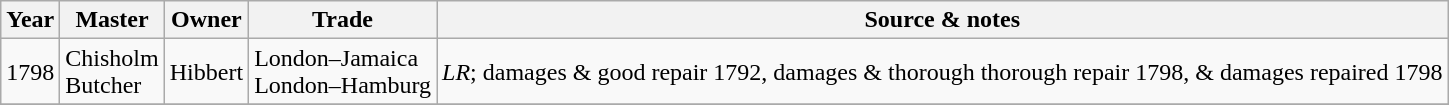<table class=" wikitable">
<tr>
<th>Year</th>
<th>Master</th>
<th>Owner</th>
<th>Trade</th>
<th>Source & notes</th>
</tr>
<tr>
<td>1798</td>
<td>Chisholm<br>Butcher</td>
<td>Hibbert</td>
<td>London–Jamaica<br>London–Hamburg</td>
<td><em>LR</em>; damages & good repair 1792, damages & thorough thorough repair 1798, & damages repaired 1798</td>
</tr>
<tr>
</tr>
</table>
